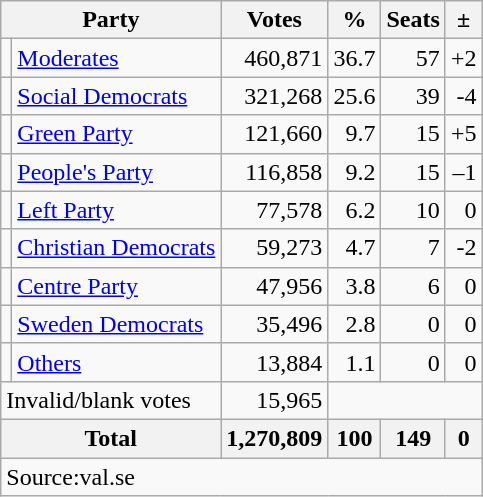<table class=wikitable style=text-align:right>
<tr>
<th colspan=2>Party</th>
<th>Votes</th>
<th>%</th>
<th>Seats</th>
<th>±</th>
</tr>
<tr>
<td bgcolor=></td>
<td align=left><a href='#'>Moderates</a></td>
<td>460,871</td>
<td>36.7</td>
<td>57</td>
<td>+2</td>
</tr>
<tr>
<td bgcolor=></td>
<td align=left><a href='#'>Social Democrats</a></td>
<td>321,268</td>
<td>25.6</td>
<td>39</td>
<td>-4</td>
</tr>
<tr>
<td bgcolor=></td>
<td align=left><a href='#'>Green Party</a></td>
<td>121,660</td>
<td>9.7</td>
<td>15</td>
<td>+5</td>
</tr>
<tr>
<td bgcolor=></td>
<td align=left><a href='#'>People's Party</a></td>
<td>116,858</td>
<td>9.2</td>
<td>15</td>
<td>–1</td>
</tr>
<tr>
<td bgcolor=></td>
<td align=left><a href='#'>Left Party</a></td>
<td>77,578</td>
<td>6.2</td>
<td>10</td>
<td>0</td>
</tr>
<tr>
<td bgcolor=></td>
<td align=left><a href='#'>Christian Democrats</a></td>
<td>59,273</td>
<td>4.7</td>
<td>7</td>
<td>-2</td>
</tr>
<tr>
<td bgcolor=></td>
<td align=left><a href='#'>Centre Party</a></td>
<td>47,956</td>
<td>3.8</td>
<td>6</td>
<td>0</td>
</tr>
<tr>
<td bgcolor=></td>
<td align=left><a href='#'>Sweden Democrats</a></td>
<td>35,496</td>
<td>2.8</td>
<td>0</td>
<td>0</td>
</tr>
<tr>
<td></td>
<td align=left><a href='#'>Others</a></td>
<td>13,884</td>
<td>1.1</td>
<td>0</td>
<td>0</td>
</tr>
<tr>
<td align=left colspan=2>Invalid/blank votes</td>
<td>15,965</td>
<td colspan=3></td>
</tr>
<tr>
<th align=left colspan=2>Total</th>
<th>1,270,809</th>
<th>100</th>
<th>149</th>
<th>0</th>
</tr>
<tr>
<td align=left colspan=6>Source:val.se </td>
</tr>
</table>
